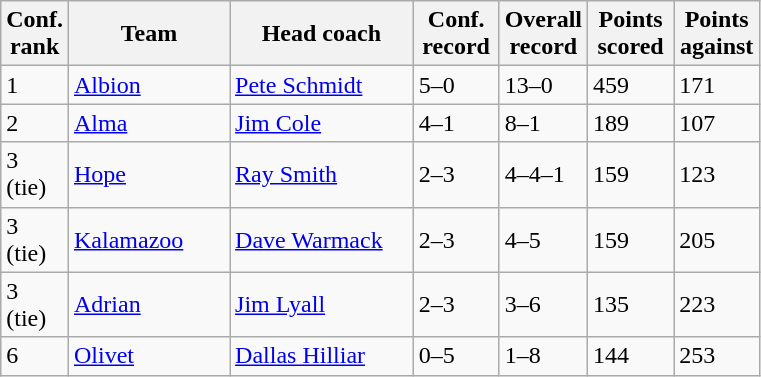<table class="sortable wikitable".>
<tr>
<th width="25">Conf. rank</th>
<th width="100">Team</th>
<th width="115">Head coach</th>
<th width="50">Conf. record</th>
<th width="50">Overall record</th>
<th width="50">Points scored</th>
<th width="50">Points against</th>
</tr>
<tr align="left" bgcolor="">
<td>1</td>
<td><a href='#'>Albion</a></td>
<td><a href='#'>Pete Schmidt</a></td>
<td>5–0</td>
<td>13–0</td>
<td>459</td>
<td>171</td>
</tr>
<tr align="left" bgcolor="">
<td>2</td>
<td><a href='#'>Alma</a></td>
<td><a href='#'>Jim Cole</a></td>
<td>4–1</td>
<td>8–1</td>
<td>189</td>
<td>107</td>
</tr>
<tr align="left" bgcolor="">
<td>3 (tie)</td>
<td><a href='#'>Hope</a></td>
<td><a href='#'>Ray Smith</a></td>
<td>2–3</td>
<td>4–4–1</td>
<td>159</td>
<td>123</td>
</tr>
<tr align="left" bgcolor="">
<td>3 (tie)</td>
<td><a href='#'>Kalamazoo</a></td>
<td><a href='#'>Dave Warmack</a></td>
<td>2–3</td>
<td>4–5</td>
<td>159</td>
<td>205</td>
</tr>
<tr align="left" bgcolor="">
<td>3 (tie)</td>
<td><a href='#'>Adrian</a></td>
<td><a href='#'>Jim Lyall</a></td>
<td>2–3</td>
<td>3–6</td>
<td>135</td>
<td>223</td>
</tr>
<tr align="left" bgcolor="">
<td>6</td>
<td><a href='#'>Olivet</a></td>
<td><a href='#'>Dallas Hilliar</a></td>
<td>0–5</td>
<td>1–8</td>
<td>144</td>
<td>253</td>
</tr>
</table>
